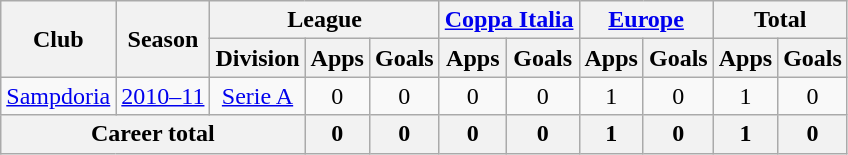<table class="wikitable" style="text-align:center">
<tr>
<th rowspan="2">Club</th>
<th rowspan="2">Season</th>
<th colspan="3">League</th>
<th colspan="2"><a href='#'>Coppa Italia</a></th>
<th colspan="2"><a href='#'>Europe</a></th>
<th colspan="2">Total</th>
</tr>
<tr>
<th>Division</th>
<th>Apps</th>
<th>Goals</th>
<th>Apps</th>
<th>Goals</th>
<th>Apps</th>
<th>Goals</th>
<th>Apps</th>
<th>Goals</th>
</tr>
<tr>
<td rowspan="1"><a href='#'>Sampdoria</a></td>
<td><a href='#'>2010–11</a></td>
<td rowspan="1"><a href='#'>Serie A</a></td>
<td>0</td>
<td>0</td>
<td>0</td>
<td>0</td>
<td>1</td>
<td>0</td>
<td>1</td>
<td>0</td>
</tr>
<tr>
<th colspan="3">Career total</th>
<th>0</th>
<th>0</th>
<th>0</th>
<th>0</th>
<th>1</th>
<th>0</th>
<th>1</th>
<th>0</th>
</tr>
</table>
